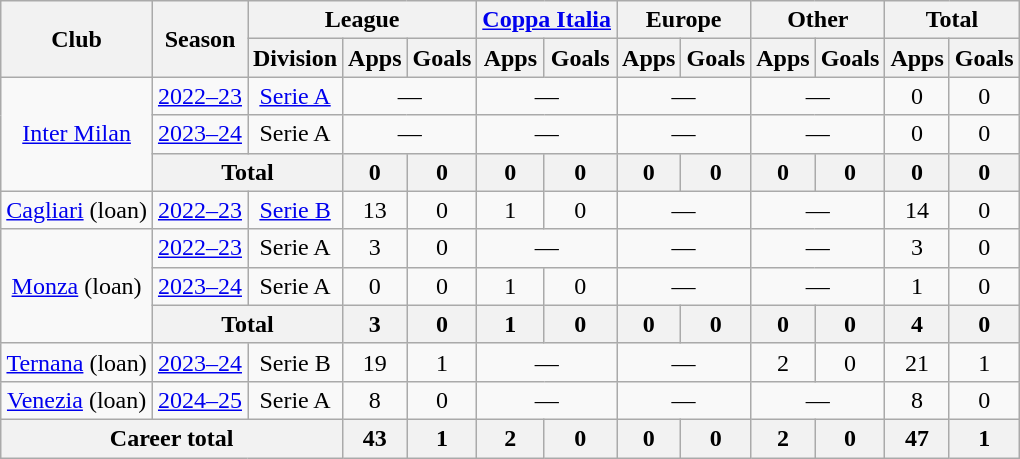<table class="wikitable" style="text-align:center">
<tr>
<th rowspan="2">Club</th>
<th rowspan="2">Season</th>
<th colspan="3">League</th>
<th colspan="2"><a href='#'>Coppa Italia</a></th>
<th colspan="2">Europe</th>
<th colspan="2">Other</th>
<th colspan="2">Total</th>
</tr>
<tr>
<th>Division</th>
<th>Apps</th>
<th>Goals</th>
<th>Apps</th>
<th>Goals</th>
<th>Apps</th>
<th>Goals</th>
<th>Apps</th>
<th>Goals</th>
<th>Apps</th>
<th>Goals</th>
</tr>
<tr>
<td rowspan="3"><a href='#'>Inter Milan</a></td>
<td><a href='#'>2022–23</a></td>
<td><a href='#'>Serie A</a></td>
<td colspan="2">—</td>
<td colspan="2">—</td>
<td colspan="2">—</td>
<td colspan="2">—</td>
<td>0</td>
<td>0</td>
</tr>
<tr>
<td><a href='#'>2023–24</a></td>
<td>Serie A</td>
<td colspan="2">—</td>
<td colspan="2">—</td>
<td colspan="2">—</td>
<td colspan="2">—</td>
<td>0</td>
<td>0</td>
</tr>
<tr>
<th colspan="2">Total</th>
<th>0</th>
<th>0</th>
<th>0</th>
<th>0</th>
<th>0</th>
<th>0</th>
<th>0</th>
<th>0</th>
<th>0</th>
<th>0</th>
</tr>
<tr>
<td><a href='#'>Cagliari</a> (loan)</td>
<td><a href='#'>2022–23</a></td>
<td><a href='#'>Serie B</a></td>
<td>13</td>
<td>0</td>
<td>1</td>
<td>0</td>
<td colspan="2">—</td>
<td colspan="2">—</td>
<td>14</td>
<td>0</td>
</tr>
<tr>
<td rowspan="3"><a href='#'>Monza</a> (loan)</td>
<td><a href='#'>2022–23</a></td>
<td>Serie A</td>
<td>3</td>
<td>0</td>
<td colspan="2">—</td>
<td colspan="2">—</td>
<td colspan="2">—</td>
<td>3</td>
<td>0</td>
</tr>
<tr>
<td><a href='#'>2023–24</a></td>
<td>Serie A</td>
<td>0</td>
<td>0</td>
<td>1</td>
<td>0</td>
<td colspan="2">—</td>
<td colspan="2">—</td>
<td>1</td>
<td>0</td>
</tr>
<tr>
<th colspan="2">Total</th>
<th>3</th>
<th>0</th>
<th>1</th>
<th>0</th>
<th>0</th>
<th>0</th>
<th>0</th>
<th>0</th>
<th>4</th>
<th>0</th>
</tr>
<tr>
<td><a href='#'>Ternana</a> (loan)</td>
<td><a href='#'>2023–24</a></td>
<td>Serie B</td>
<td>19</td>
<td>1</td>
<td colspan="2">—</td>
<td colspan="2">—</td>
<td>2</td>
<td>0</td>
<td>21</td>
<td>1</td>
</tr>
<tr>
<td><a href='#'>Venezia</a> (loan)</td>
<td><a href='#'>2024–25</a></td>
<td>Serie A</td>
<td>8</td>
<td>0</td>
<td colspan="2">—</td>
<td colspan="2">—</td>
<td colspan="2">—</td>
<td>8</td>
<td>0</td>
</tr>
<tr>
<th colspan="3">Career total</th>
<th>43</th>
<th>1</th>
<th>2</th>
<th>0</th>
<th>0</th>
<th>0</th>
<th>2</th>
<th>0</th>
<th>47</th>
<th>1</th>
</tr>
</table>
